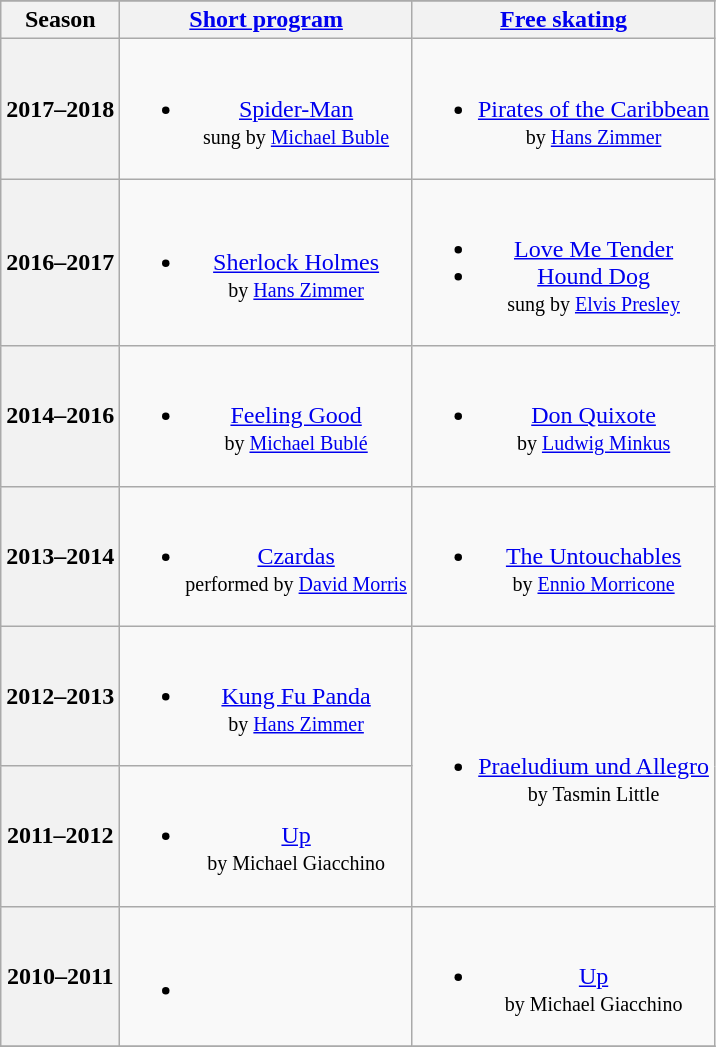<table class="wikitable" style="text-align:center">
<tr>
</tr>
<tr>
<th>Season</th>
<th><a href='#'>Short program</a></th>
<th><a href='#'>Free skating</a></th>
</tr>
<tr>
<th>2017–2018 <br> </th>
<td><br><ul><li><a href='#'>Spider-Man</a><br><small> sung by <a href='#'>Michael Buble</a></small></li></ul></td>
<td><br><ul><li><a href='#'>Pirates of the Caribbean</a><br><small>by <a href='#'>Hans Zimmer</a></small></li></ul></td>
</tr>
<tr>
<th>2016–2017 <br></th>
<td><br><ul><li><a href='#'>Sherlock Holmes</a><br><small>by <a href='#'>Hans Zimmer</a></small></li></ul></td>
<td><br><ul><li><a href='#'>Love Me Tender</a></li><li><a href='#'>Hound Dog</a> <br><small> sung by <a href='#'>Elvis Presley</a> </small></li></ul></td>
</tr>
<tr>
<th>2014–2016 <br></th>
<td><br><ul><li><a href='#'>Feeling Good</a><br><small>by <a href='#'>Michael Bublé</a></small></li></ul></td>
<td><br><ul><li><a href='#'>Don Quixote</a> <br><small>by <a href='#'>Ludwig Minkus</a> </small></li></ul></td>
</tr>
<tr>
<th>2013–2014 <br></th>
<td><br><ul><li><a href='#'>Czardas</a><br><small> performed by <a href='#'>David Morris</a></small></li></ul></td>
<td><br><ul><li><a href='#'>The Untouchables</a><br><small> by <a href='#'>Ennio Morricone</a></small></li></ul></td>
</tr>
<tr>
<th>2012–2013 <br></th>
<td><br><ul><li><a href='#'>Kung Fu Panda</a><br><small> by <a href='#'>Hans Zimmer</a></small></li></ul></td>
<td rowspan=2><br><ul><li><a href='#'>Praeludium und Allegro</a><br><small> by Tasmin Little</small></li></ul></td>
</tr>
<tr>
<th>2011–2012</th>
<td><br><ul><li><a href='#'>Up</a><br><small> by Michael Giacchino</small></li></ul></td>
</tr>
<tr>
<th>2010–2011</th>
<td><br><ul><li></li></ul></td>
<td><br><ul><li><a href='#'>Up</a><br><small> by Michael Giacchino</small></li></ul></td>
</tr>
<tr>
</tr>
</table>
